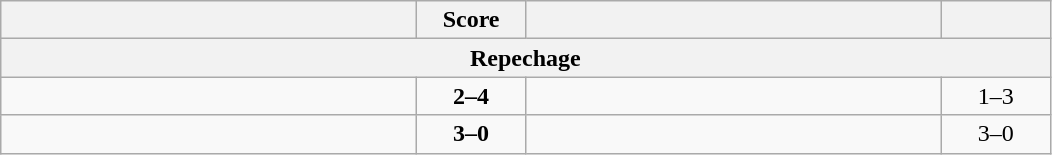<table class="wikitable" style="text-align: left; ">
<tr>
<th align="right" width="270"></th>
<th width="65">Score</th>
<th align="left" width="270"></th>
<th width="65"></th>
</tr>
<tr>
<th colspan=4>Repechage</th>
</tr>
<tr>
<td></td>
<td align="center"><strong>2–4</strong></td>
<td><strong></strong></td>
<td align=center>1–3 <strong></strong></td>
</tr>
<tr>
<td><strong></strong></td>
<td align="center"><strong>3–0</strong></td>
<td></td>
<td align=center>3–0 <strong></strong></td>
</tr>
</table>
